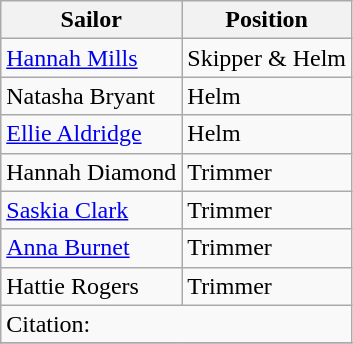<table class="wikitable">
<tr>
<th>Sailor</th>
<th>Position</th>
</tr>
<tr>
<td> <a href='#'>Hannah Mills</a></td>
<td>Skipper & Helm</td>
</tr>
<tr>
<td> Natasha Bryant</td>
<td>Helm</td>
</tr>
<tr>
<td> <a href='#'>Ellie Aldridge</a></td>
<td>Helm</td>
</tr>
<tr>
<td> Hannah Diamond</td>
<td>Trimmer</td>
</tr>
<tr>
<td> <a href='#'>Saskia Clark</a></td>
<td>Trimmer</td>
</tr>
<tr>
<td> <a href='#'>Anna Burnet</a></td>
<td>Trimmer</td>
</tr>
<tr>
<td> Hattie Rogers</td>
<td>Trimmer</td>
</tr>
<tr>
<td colspan="2" align center>Citation:</td>
</tr>
<tr>
</tr>
</table>
